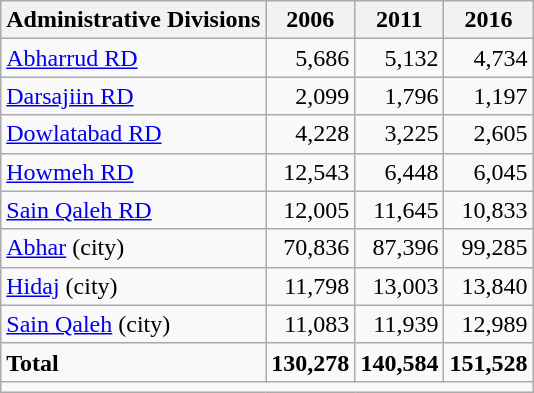<table class="wikitable">
<tr>
<th>Administrative Divisions</th>
<th>2006</th>
<th>2011</th>
<th>2016</th>
</tr>
<tr>
<td><a href='#'>Abharrud RD</a></td>
<td style="text-align: right;">5,686</td>
<td style="text-align: right;">5,132</td>
<td style="text-align: right;">4,734</td>
</tr>
<tr>
<td><a href='#'>Darsajiin RD</a></td>
<td style="text-align: right;">2,099</td>
<td style="text-align: right;">1,796</td>
<td style="text-align: right;">1,197</td>
</tr>
<tr>
<td><a href='#'>Dowlatabad RD</a></td>
<td style="text-align: right;">4,228</td>
<td style="text-align: right;">3,225</td>
<td style="text-align: right;">2,605</td>
</tr>
<tr>
<td><a href='#'>Howmeh RD</a></td>
<td style="text-align: right;">12,543</td>
<td style="text-align: right;">6,448</td>
<td style="text-align: right;">6,045</td>
</tr>
<tr>
<td><a href='#'>Sain Qaleh RD</a></td>
<td style="text-align: right;">12,005</td>
<td style="text-align: right;">11,645</td>
<td style="text-align: right;">10,833</td>
</tr>
<tr>
<td><a href='#'>Abhar</a> (city)</td>
<td style="text-align: right;">70,836</td>
<td style="text-align: right;">87,396</td>
<td style="text-align: right;">99,285</td>
</tr>
<tr>
<td><a href='#'>Hidaj</a> (city)</td>
<td style="text-align: right;">11,798</td>
<td style="text-align: right;">13,003</td>
<td style="text-align: right;">13,840</td>
</tr>
<tr>
<td><a href='#'>Sain Qaleh</a> (city)</td>
<td style="text-align: right;">11,083</td>
<td style="text-align: right;">11,939</td>
<td style="text-align: right;">12,989</td>
</tr>
<tr>
<td><strong>Total</strong></td>
<td style="text-align: right;"><strong>130,278</strong></td>
<td style="text-align: right;"><strong>140,584</strong></td>
<td style="text-align: right;"><strong>151,528</strong></td>
</tr>
<tr>
<td colspan=4></td>
</tr>
</table>
